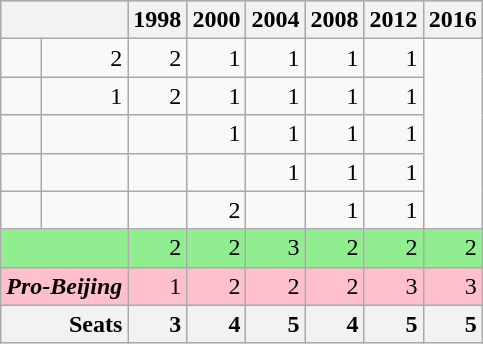<table class="wikitable" style="text-align: right;">
<tr bgcolor="#CCCCCC">
<th colspan=2></th>
<th>1998</th>
<th>2000</th>
<th>2004</th>
<th>2008</th>
<th>2012</th>
<th>2016</th>
</tr>
<tr>
<td></td>
<td>2</td>
<td>2</td>
<td>1</td>
<td>1</td>
<td>1</td>
<td>1</td>
</tr>
<tr>
<td></td>
<td>1</td>
<td>2</td>
<td>1</td>
<td>1</td>
<td>1</td>
<td>1</td>
</tr>
<tr>
<td></td>
<td></td>
<td></td>
<td>1</td>
<td>1</td>
<td>1</td>
<td>1</td>
</tr>
<tr>
<td></td>
<td></td>
<td></td>
<td></td>
<td>1</td>
<td>1</td>
<td>1</td>
</tr>
<tr>
<td></td>
<td></td>
<td></td>
<td>2</td>
<td></td>
<td>1</td>
<td>1</td>
</tr>
<tr bgcolor=lightgreen>
<td colspan=2></td>
<td>2</td>
<td>2</td>
<td>3</td>
<td>2</td>
<td>2</td>
<td>2</td>
</tr>
<tr bgcolor=pink>
<td colspan=2><strong><em>Pro-Beijing</em></strong></td>
<td>1</td>
<td>2</td>
<td>2</td>
<td>2</td>
<td>3</td>
<td>3</td>
</tr>
<tr class="sortbottom" bgcolor="#F2F2F2">
<td colspan=2><strong>Seats</strong></td>
<td><strong>3</strong></td>
<td><strong>4</strong></td>
<td><strong>5</strong></td>
<td><strong>4</strong></td>
<td><strong>5</strong></td>
<td><strong>5</strong></td>
</tr>
</table>
